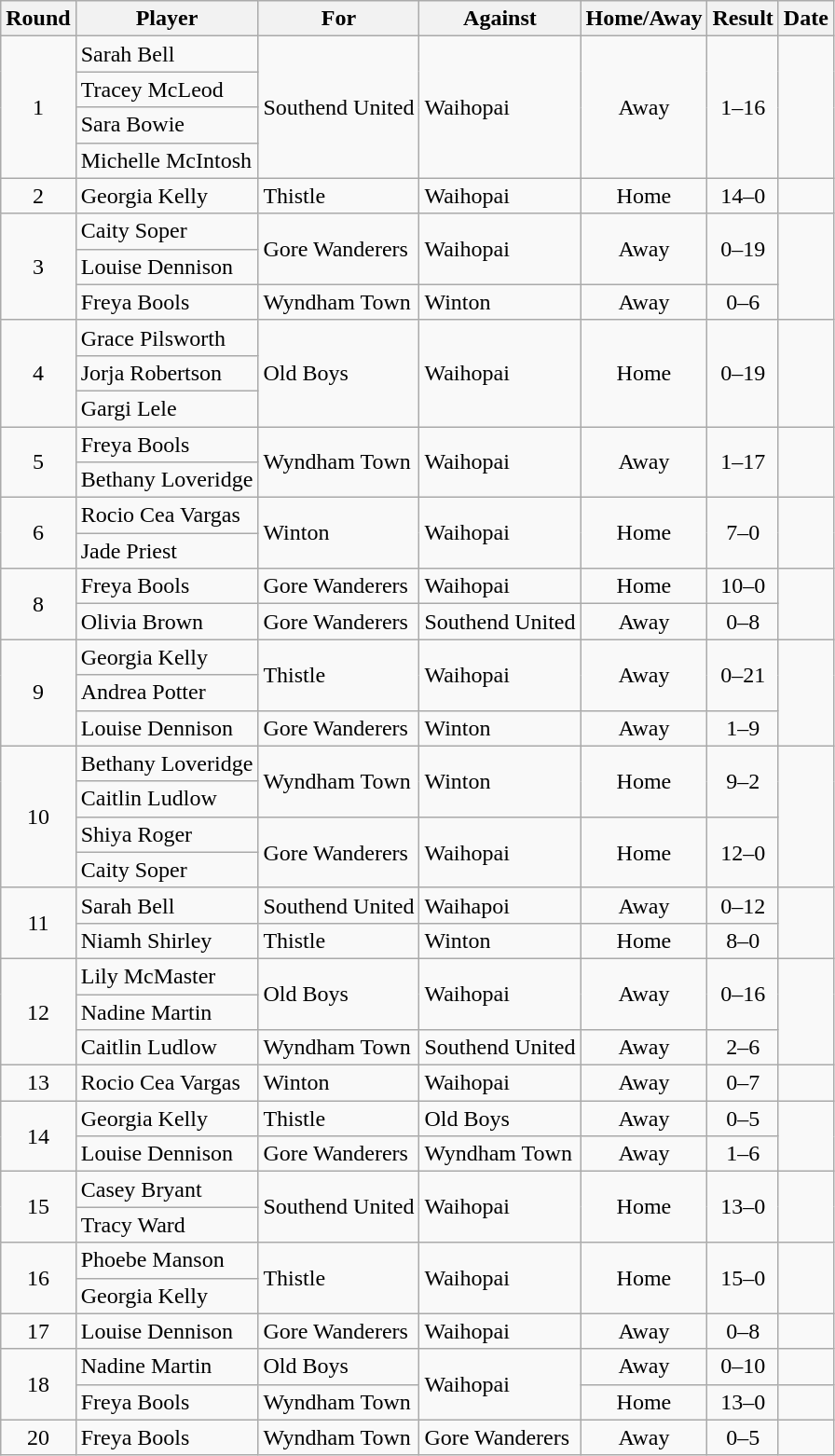<table class="wikitable">
<tr>
<th>Round</th>
<th>Player</th>
<th>For</th>
<th>Against</th>
<th>Home/Away</th>
<th style="text-align:center">Result</th>
<th>Date</th>
</tr>
<tr>
<td style="text-align:center" rowspan=4>1</td>
<td>Sarah Bell</td>
<td rowspan=4>Southend United</td>
<td rowspan=4>Waihopai</td>
<td style="text-align:center" rowspan=4>Away</td>
<td style="text-align:center" rowspan=4>1–16</td>
<td rowspan=4></td>
</tr>
<tr>
<td>Tracey McLeod</td>
</tr>
<tr>
<td>Sara Bowie</td>
</tr>
<tr>
<td>Michelle McIntosh</td>
</tr>
<tr>
<td style="text-align:center">2</td>
<td>Georgia Kelly</td>
<td>Thistle</td>
<td>Waihopai</td>
<td style="text-align:center">Home</td>
<td style="text-align:center">14–0</td>
<td></td>
</tr>
<tr>
<td style="text-align:center" rowspan=3>3</td>
<td>Caity Soper</td>
<td rowspan=2>Gore Wanderers</td>
<td rowspan=2>Waihopai</td>
<td style="text-align:center" rowspan=2>Away</td>
<td style="text-align:center" rowspan=2>0–19</td>
<td rowspan=3></td>
</tr>
<tr>
<td>Louise Dennison</td>
</tr>
<tr>
<td>Freya Bools</td>
<td>Wyndham Town</td>
<td>Winton</td>
<td style="text-align:center">Away</td>
<td style="text-align:center">0–6</td>
</tr>
<tr>
<td style="text-align:center" rowspan=3>4</td>
<td>Grace Pilsworth</td>
<td rowspan=3>Old Boys</td>
<td rowspan=3>Waihopai</td>
<td style="text-align:center" rowspan=3>Home</td>
<td style="text-align:center" rowspan=3>0–19</td>
<td rowspan=3></td>
</tr>
<tr>
<td>Jorja Robertson</td>
</tr>
<tr>
<td>Gargi Lele</td>
</tr>
<tr>
<td style="text-align:center" rowspan=2>5</td>
<td>Freya Bools</td>
<td rowspan=2>Wyndham Town</td>
<td rowspan=2>Waihopai</td>
<td style="text-align:center" rowspan=2>Away</td>
<td style="text-align:center" rowspan=2>1–17</td>
<td rowspan=2></td>
</tr>
<tr>
<td>Bethany Loveridge</td>
</tr>
<tr>
<td style="text-align:center" rowspan=2>6</td>
<td>Rocio Cea Vargas</td>
<td rowspan=2>Winton</td>
<td rowspan=2>Waihopai</td>
<td style="text-align:center" rowspan=2>Home</td>
<td style="text-align:center" rowspan=2>7–0</td>
<td rowspan=2></td>
</tr>
<tr>
<td>Jade Priest</td>
</tr>
<tr>
<td style="text-align:center" rowspan=2>8</td>
<td>Freya Bools</td>
<td>Gore Wanderers</td>
<td>Waihopai</td>
<td style="text-align:center">Home</td>
<td style="text-align:center">10–0</td>
<td rowspan=2></td>
</tr>
<tr>
<td>Olivia Brown</td>
<td>Gore Wanderers</td>
<td>Southend United</td>
<td style="text-align:center">Away</td>
<td style="text-align:center">0–8</td>
</tr>
<tr>
<td style="text-align:center" rowspan=3>9</td>
<td>Georgia Kelly</td>
<td rowspan=2>Thistle</td>
<td rowspan=2>Waihopai</td>
<td style="text-align:center" rowspan=2>Away</td>
<td style="text-align:center" rowspan=2>0–21</td>
<td rowspan=3></td>
</tr>
<tr>
<td>Andrea Potter</td>
</tr>
<tr>
<td>Louise Dennison</td>
<td>Gore Wanderers</td>
<td>Winton</td>
<td style="text-align:center">Away</td>
<td style="text-align:center">1–9</td>
</tr>
<tr>
<td style="text-align:center" rowspan=4>10</td>
<td>Bethany Loveridge</td>
<td rowspan=2>Wyndham Town</td>
<td rowspan=2>Winton</td>
<td style="text-align:center" rowspan=2>Home</td>
<td style="text-align:center" rowspan=2>9–2</td>
<td rowspan=4></td>
</tr>
<tr>
<td>Caitlin Ludlow</td>
</tr>
<tr>
<td>Shiya Roger</td>
<td rowspan=2>Gore Wanderers</td>
<td rowspan=2>Waihopai</td>
<td style="text-align:center" rowspan=2>Home</td>
<td style="text-align:center" rowspan=2>12–0</td>
</tr>
<tr>
<td>Caity Soper</td>
</tr>
<tr>
<td style="text-align:center" rowspan=2>11</td>
<td>Sarah Bell</td>
<td>Southend United</td>
<td>Waihapoi</td>
<td style="text-align:center">Away</td>
<td style="text-align:center">0–12</td>
<td rowspan=2></td>
</tr>
<tr>
<td>Niamh Shirley</td>
<td>Thistle</td>
<td>Winton</td>
<td style="text-align:center">Home</td>
<td style="text-align:center">8–0</td>
</tr>
<tr>
<td style="text-align:center" rowspan=3>12</td>
<td>Lily McMaster</td>
<td rowspan=2>Old Boys</td>
<td rowspan=2>Waihopai</td>
<td style="text-align:center" rowspan=2>Away</td>
<td style="text-align:center" rowspan=2>0–16</td>
<td rowspan=3></td>
</tr>
<tr>
<td>Nadine Martin</td>
</tr>
<tr>
<td>Caitlin Ludlow</td>
<td>Wyndham Town</td>
<td>Southend United</td>
<td style="text-align:center">Away</td>
<td style="text-align:center">2–6</td>
</tr>
<tr>
<td style="text-align:center">13</td>
<td>Rocio Cea Vargas</td>
<td>Winton</td>
<td>Waihopai</td>
<td style="text-align:center">Away</td>
<td style="text-align:center">0–7</td>
<td></td>
</tr>
<tr>
<td style="text-align:center" rowspan=2>14</td>
<td>Georgia Kelly</td>
<td>Thistle</td>
<td>Old Boys</td>
<td style="text-align:center">Away</td>
<td style="text-align:center">0–5</td>
<td rowspan=2></td>
</tr>
<tr>
<td>Louise Dennison</td>
<td>Gore Wanderers</td>
<td>Wyndham Town</td>
<td style="text-align:center">Away</td>
<td style="text-align:center">1–6</td>
</tr>
<tr>
<td style="text-align:center" rowspan=2>15</td>
<td>Casey Bryant</td>
<td rowspan=2>Southend United</td>
<td rowspan=2>Waihopai</td>
<td style="text-align:center" rowspan=2>Home</td>
<td style="text-align:center" rowspan=2>13–0</td>
<td rowspan=2></td>
</tr>
<tr>
<td>Tracy Ward</td>
</tr>
<tr>
<td style="text-align:center" rowspan=2>16</td>
<td>Phoebe Manson</td>
<td rowspan=2>Thistle</td>
<td rowspan=2>Waihopai</td>
<td style="text-align:center" rowspan=2>Home</td>
<td style="text-align:center" rowspan=2>15–0</td>
<td rowspan=2></td>
</tr>
<tr>
<td>Georgia Kelly</td>
</tr>
<tr>
<td style="text-align:center">17</td>
<td>Louise Dennison</td>
<td>Gore Wanderers</td>
<td>Waihopai</td>
<td style="text-align:center">Away</td>
<td style="text-align:center">0–8</td>
<td></td>
</tr>
<tr>
<td style="text-align:center" rowspan=2>18</td>
<td>Nadine Martin</td>
<td>Old Boys</td>
<td rowspan=2>Waihopai</td>
<td style="text-align:center">Away</td>
<td style="text-align:center">0–10</td>
<td></td>
</tr>
<tr>
<td>Freya Bools</td>
<td>Wyndham Town</td>
<td style="text-align:center">Home</td>
<td style="text-align:center">13–0</td>
<td></td>
</tr>
<tr>
<td style="text-align:center">20</td>
<td>Freya Bools</td>
<td>Wyndham Town</td>
<td>Gore Wanderers</td>
<td style="text-align:center">Away</td>
<td style="text-align:center">0–5</td>
<td></td>
</tr>
</table>
